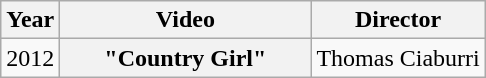<table class="wikitable plainrowheaders">
<tr>
<th>Year</th>
<th style="width:10em;">Video</th>
<th>Director</th>
</tr>
<tr>
<td>2012</td>
<th scope="row">"Country Girl"</th>
<td>Thomas Ciaburri</td>
</tr>
</table>
